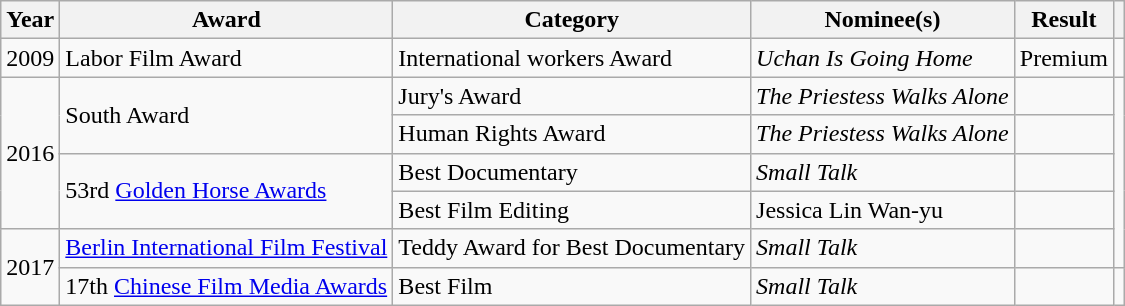<table class="wikitable">
<tr>
<th>Year</th>
<th>Award</th>
<th>Category</th>
<th>Nominee(s)</th>
<th>Result</th>
<th class="unsortable"></th>
</tr>
<tr>
<td>2009</td>
<td>Labor Film Award</td>
<td>International workers Award</td>
<td><em>Uchan Is Going Home</em></td>
<td>Premium</td>
<td></td>
</tr>
<tr>
<td rowspan="4">2016</td>
<td rowspan="2">South Award</td>
<td>Jury's Award</td>
<td><em>The Priestess Walks Alone</em></td>
<td></td>
<td rowspan="5"></td>
</tr>
<tr>
<td>Human Rights Award</td>
<td><em>The Priestess Walks Alone</em></td>
<td></td>
</tr>
<tr>
<td rowspan="2">53rd <a href='#'>Golden Horse Awards</a></td>
<td>Best Documentary</td>
<td><em>Small Talk</em></td>
<td></td>
</tr>
<tr>
<td>Best Film Editing</td>
<td>Jessica Lin Wan-yu</td>
<td></td>
</tr>
<tr>
<td rowspan="2">2017</td>
<td><a href='#'>Berlin International Film Festival</a></td>
<td>Teddy Award for Best Documentary</td>
<td><em>Small Talk</em></td>
<td></td>
</tr>
<tr>
<td>17th <a href='#'>Chinese Film Media Awards</a></td>
<td>Best Film</td>
<td><em>Small Talk</em></td>
<td></td>
<td></td>
</tr>
</table>
